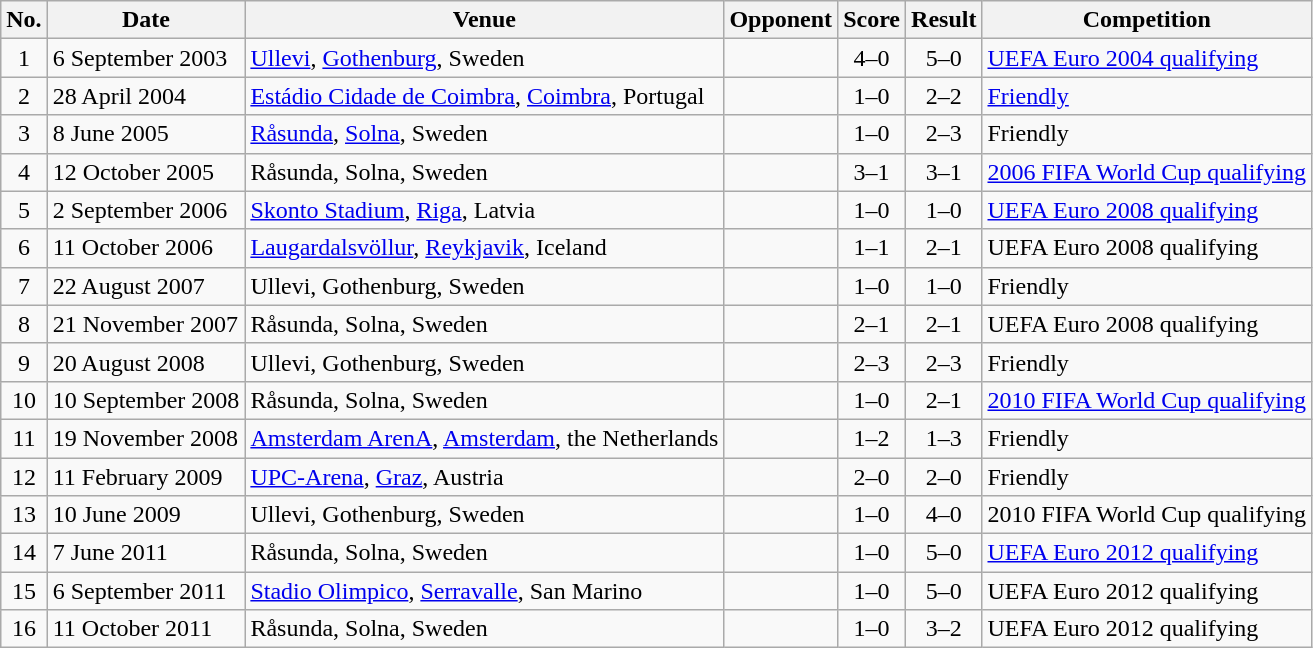<table class="wikitable sortable">
<tr>
<th scope="col">No.</th>
<th scope="col">Date</th>
<th scope="col">Venue</th>
<th scope="col">Opponent</th>
<th scope="col">Score</th>
<th scope="col">Result</th>
<th scope="col">Competition</th>
</tr>
<tr>
<td style="text-align:center">1</td>
<td>6 September 2003</td>
<td><a href='#'>Ullevi</a>, <a href='#'>Gothenburg</a>, Sweden</td>
<td></td>
<td style="text-align:center">4–0</td>
<td style="text-align:center">5–0</td>
<td><a href='#'>UEFA Euro 2004 qualifying</a></td>
</tr>
<tr>
<td style="text-align:center">2</td>
<td>28 April 2004</td>
<td><a href='#'>Estádio Cidade de Coimbra</a>, <a href='#'>Coimbra</a>, Portugal</td>
<td></td>
<td style="text-align:center">1–0</td>
<td style="text-align:center">2–2</td>
<td><a href='#'>Friendly</a></td>
</tr>
<tr>
<td style="text-align:center">3</td>
<td>8 June 2005</td>
<td><a href='#'>Råsunda</a>, <a href='#'>Solna</a>, Sweden</td>
<td></td>
<td style="text-align:center">1–0</td>
<td style="text-align:center">2–3</td>
<td>Friendly</td>
</tr>
<tr>
<td style="text-align:center">4</td>
<td>12 October 2005</td>
<td>Råsunda, Solna, Sweden</td>
<td></td>
<td style="text-align:center">3–1</td>
<td style="text-align:center">3–1</td>
<td><a href='#'>2006 FIFA World Cup qualifying</a></td>
</tr>
<tr>
<td style="text-align:center">5</td>
<td>2 September 2006</td>
<td><a href='#'>Skonto Stadium</a>, <a href='#'>Riga</a>, Latvia</td>
<td></td>
<td style="text-align:center">1–0</td>
<td style="text-align:center">1–0</td>
<td><a href='#'>UEFA Euro 2008 qualifying</a></td>
</tr>
<tr>
<td style="text-align:center">6</td>
<td>11 October 2006</td>
<td><a href='#'>Laugardalsvöllur</a>, <a href='#'>Reykjavik</a>, Iceland</td>
<td></td>
<td style="text-align:center">1–1</td>
<td style="text-align:center">2–1</td>
<td>UEFA Euro 2008 qualifying</td>
</tr>
<tr>
<td style="text-align:center">7</td>
<td>22 August 2007</td>
<td>Ullevi, Gothenburg, Sweden</td>
<td></td>
<td style="text-align:center">1–0</td>
<td style="text-align:center">1–0</td>
<td>Friendly</td>
</tr>
<tr>
<td style="text-align:center">8</td>
<td>21 November 2007</td>
<td>Råsunda, Solna, Sweden</td>
<td></td>
<td style="text-align:center">2–1</td>
<td style="text-align:center">2–1</td>
<td>UEFA Euro 2008 qualifying</td>
</tr>
<tr>
<td style="text-align:center">9</td>
<td>20 August 2008</td>
<td>Ullevi, Gothenburg, Sweden</td>
<td></td>
<td style="text-align:center">2–3</td>
<td style="text-align:center">2–3</td>
<td>Friendly</td>
</tr>
<tr>
<td style="text-align:center">10</td>
<td>10 September 2008</td>
<td>Råsunda, Solna, Sweden</td>
<td></td>
<td style="text-align:center">1–0</td>
<td style="text-align:center">2–1</td>
<td><a href='#'>2010 FIFA World Cup qualifying</a></td>
</tr>
<tr>
<td style="text-align:center">11</td>
<td>19 November 2008</td>
<td><a href='#'>Amsterdam ArenA</a>, <a href='#'>Amsterdam</a>, the Netherlands</td>
<td></td>
<td style="text-align:center">1–2</td>
<td style="text-align:center">1–3</td>
<td>Friendly</td>
</tr>
<tr>
<td style="text-align:center">12</td>
<td>11 February 2009</td>
<td><a href='#'>UPC-Arena</a>, <a href='#'>Graz</a>, Austria</td>
<td></td>
<td style="text-align:center">2–0</td>
<td style="text-align:center">2–0</td>
<td>Friendly</td>
</tr>
<tr>
<td style="text-align:center">13</td>
<td>10 June 2009</td>
<td>Ullevi, Gothenburg, Sweden</td>
<td></td>
<td style="text-align:center">1–0</td>
<td style="text-align:center">4–0</td>
<td>2010 FIFA World Cup qualifying</td>
</tr>
<tr>
<td style="text-align:center">14</td>
<td>7 June 2011</td>
<td>Råsunda, Solna, Sweden</td>
<td></td>
<td style="text-align:center">1–0</td>
<td style="text-align:center">5–0</td>
<td><a href='#'>UEFA Euro 2012 qualifying</a></td>
</tr>
<tr>
<td style="text-align:center">15</td>
<td>6 September 2011</td>
<td><a href='#'>Stadio Olimpico</a>, <a href='#'>Serravalle</a>, San Marino</td>
<td></td>
<td style="text-align:center">1–0</td>
<td style="text-align:center">5–0</td>
<td>UEFA Euro 2012 qualifying</td>
</tr>
<tr>
<td style="text-align:center">16</td>
<td>11 October 2011</td>
<td>Råsunda, Solna, Sweden</td>
<td></td>
<td style="text-align:center">1–0</td>
<td style="text-align:center">3–2</td>
<td>UEFA Euro 2012 qualifying</td>
</tr>
</table>
